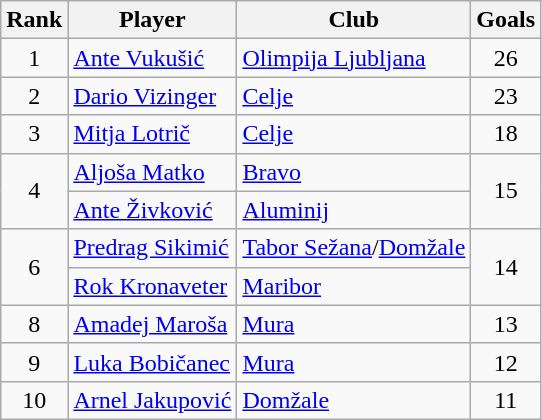<table class="wikitable">
<tr>
<th>Rank</th>
<th>Player</th>
<th>Club</th>
<th>Goals</th>
</tr>
<tr>
<td align=center>1</td>
<td> <a href='#'>Ante Vukušić</a></td>
<td><a href='#'>Olimpija Ljubljana</a></td>
<td align=center>26</td>
</tr>
<tr>
<td align=center>2</td>
<td> <a href='#'>Dario Vizinger</a></td>
<td><a href='#'>Celje</a></td>
<td align=center>23</td>
</tr>
<tr>
<td align=center>3</td>
<td> <a href='#'>Mitja Lotrič</a></td>
<td><a href='#'>Celje</a></td>
<td align=center>18</td>
</tr>
<tr>
<td align=center rowspan=2>4</td>
<td> <a href='#'>Aljoša Matko</a></td>
<td><a href='#'>Bravo</a></td>
<td align=center rowspan=2>15</td>
</tr>
<tr>
<td> <a href='#'>Ante Živković</a></td>
<td><a href='#'>Aluminij</a></td>
</tr>
<tr>
<td align=center rowspan=2>6</td>
<td> <a href='#'>Predrag Sikimić</a></td>
<td><a href='#'>Tabor Sežana</a>/<a href='#'>Domžale</a></td>
<td align=center rowspan=2>14</td>
</tr>
<tr>
<td> <a href='#'>Rok Kronaveter</a></td>
<td><a href='#'>Maribor</a></td>
</tr>
<tr>
<td align=center>8</td>
<td> <a href='#'>Amadej Maroša</a></td>
<td><a href='#'>Mura</a></td>
<td align=center>13</td>
</tr>
<tr>
<td align=center>9</td>
<td> <a href='#'>Luka Bobičanec</a></td>
<td><a href='#'>Mura</a></td>
<td align=center>12</td>
</tr>
<tr>
<td align=center>10</td>
<td> <a href='#'>Arnel Jakupović</a></td>
<td><a href='#'>Domžale</a></td>
<td align=center>11</td>
</tr>
</table>
